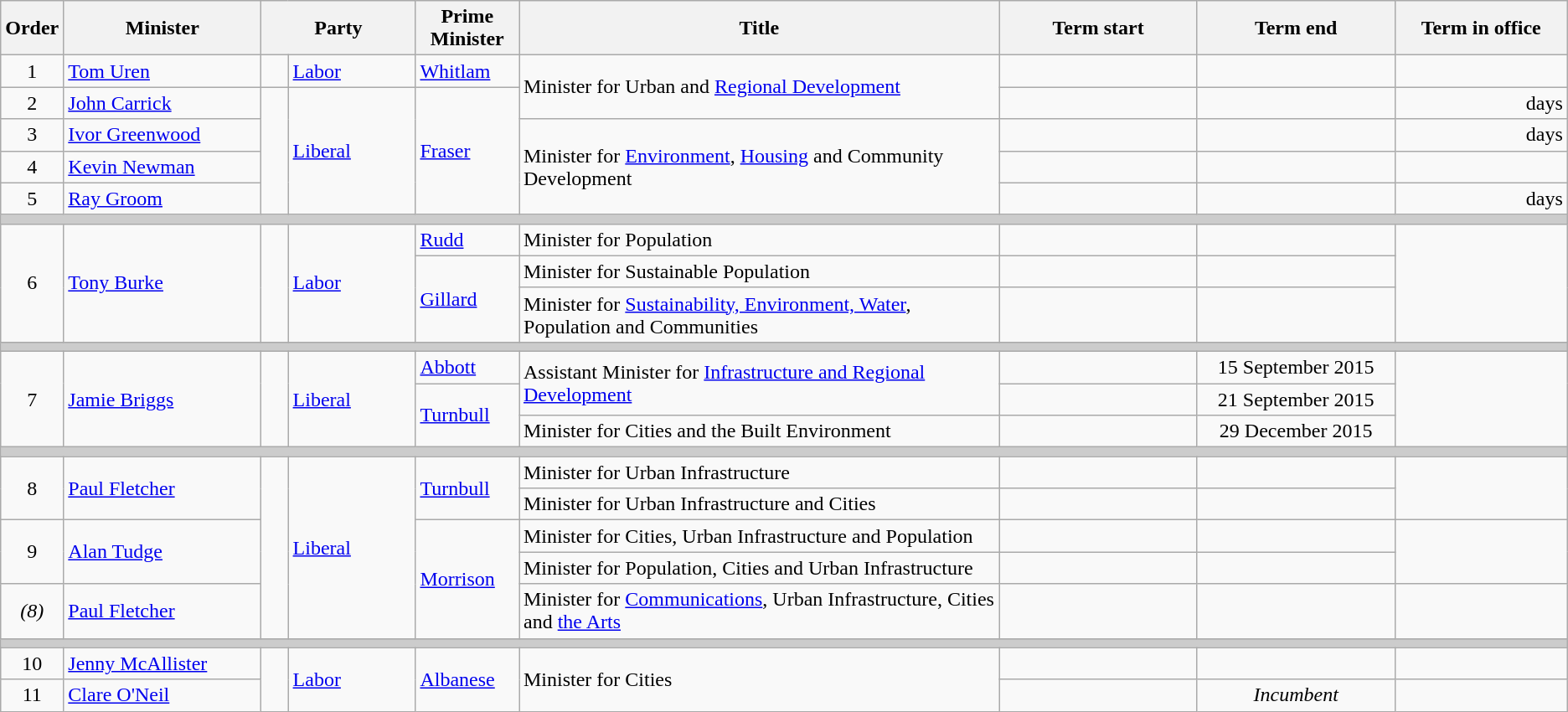<table class="wikitable">
<tr>
<th width=5>Order</th>
<th width=150>Minister</th>
<th width=150 colspan="2">Party</th>
<th width=75>Prime Minister</th>
<th width=375>Title</th>
<th width=150>Term start</th>
<th width=150>Term end</th>
<th width=130>Term in office</th>
</tr>
<tr>
<td align=center>1</td>
<td><a href='#'>Tom Uren</a></td>
<td> </td>
<td><a href='#'>Labor</a></td>
<td><a href='#'>Whitlam</a></td>
<td rowspan=2>Minister for Urban and <a href='#'>Regional Development</a></td>
<td align=center></td>
<td align=center></td>
<td align=right></td>
</tr>
<tr>
<td align=center>2</td>
<td><a href='#'>John Carrick</a></td>
<td rowspan=4 ></td>
<td rowspan=4><a href='#'>Liberal</a></td>
<td rowspan=4><a href='#'>Fraser</a></td>
<td align=center></td>
<td align=center></td>
<td align=right> days</td>
</tr>
<tr>
<td align=center>3</td>
<td><a href='#'>Ivor Greenwood</a></td>
<td rowspan=3>Minister for <a href='#'>Environment</a>, <a href='#'>Housing</a> and Community Development</td>
<td align=center></td>
<td align=center></td>
<td align=right> days</td>
</tr>
<tr>
<td align=center>4</td>
<td><a href='#'>Kevin Newman</a></td>
<td align=center></td>
<td align=center></td>
<td align=right></td>
</tr>
<tr>
<td align=center>5</td>
<td><a href='#'>Ray Groom</a></td>
<td align=center></td>
<td align=center></td>
<td align=right> days</td>
</tr>
<tr>
<th colspan=9 style="background: #cccccc;"></th>
</tr>
<tr>
<td rowspan=3 align=center>6</td>
<td rowspan=3><a href='#'>Tony Burke</a></td>
<td rowspan="3" > </td>
<td rowspan=3><a href='#'>Labor</a></td>
<td><a href='#'>Rudd</a></td>
<td>Minister for Population</td>
<td align=center></td>
<td align=center></td>
<td rowspan=3 align=right><strong></strong></td>
</tr>
<tr>
<td rowspan=2><a href='#'>Gillard</a></td>
<td>Minister for Sustainable Population</td>
<td align=center></td>
<td align=center></td>
</tr>
<tr>
<td>Minister for <a href='#'>Sustainability, Environment, Water</a>, Population and Communities</td>
<td align=center></td>
<td align=center></td>
</tr>
<tr>
<th colspan=9 style="background: #cccccc;"></th>
</tr>
<tr>
<td rowspan=3 align=center>7</td>
<td rowspan=3><a href='#'>Jamie Briggs</a></td>
<td rowspan="3" ></td>
<td rowspan=3><a href='#'>Liberal</a></td>
<td><a href='#'>Abbott</a></td>
<td rowspan=2>Assistant Minister for <a href='#'>Infrastructure and Regional Development</a></td>
<td align=center></td>
<td align=center>15 September 2015</td>
<td rowspan=3 align=right></td>
</tr>
<tr>
<td rowspan=2><a href='#'>Turnbull</a></td>
<td align=center></td>
<td align=center>21 September 2015</td>
</tr>
<tr>
<td>Minister for Cities and the Built Environment</td>
<td align=center></td>
<td align=center>29 December 2015</td>
</tr>
<tr>
<th colspan=9 style="background: #cccccc;"></th>
</tr>
<tr>
<td align=center rowspan=2>8</td>
<td rowspan=2><a href='#'>Paul Fletcher</a></td>
<td rowspan="5" ></td>
<td rowspan=5><a href='#'>Liberal</a></td>
<td rowspan=2><a href='#'>Turnbull</a></td>
<td>Minister for Urban Infrastructure</td>
<td align=center></td>
<td align=center></td>
<td align=right rowspan=2></td>
</tr>
<tr>
<td>Minister for Urban Infrastructure and Cities</td>
<td align=center></td>
<td align=center></td>
</tr>
<tr>
<td align=center rowspan=2>9</td>
<td rowspan=2><a href='#'>Alan Tudge</a></td>
<td rowspan=3><a href='#'>Morrison</a></td>
<td>Minister for Cities, Urban Infrastructure and Population</td>
<td align=center></td>
<td align=center></td>
<td align=right rowspan=2></td>
</tr>
<tr>
<td>Minister for Population, Cities and Urban Infrastructure</td>
<td align=center></td>
<td align=center></td>
</tr>
<tr>
<td align=center><em>(8)</em></td>
<td><a href='#'>Paul Fletcher</a></td>
<td>Minister for <a href='#'>Communications</a>, Urban Infrastructure, Cities and <a href='#'>the Arts</a></td>
<td align=center></td>
<td align=center></td>
<td align=right></td>
</tr>
<tr>
<th colspan=9 style="background: #cccccc;"></th>
</tr>
<tr>
<td align=center>10</td>
<td><a href='#'>Jenny McAllister</a></td>
<td rowspan=2 > </td>
<td rowspan=2><a href='#'>Labor</a></td>
<td rowspan=2><a href='#'>Albanese</a></td>
<td rowspan=2>Minister for Cities</td>
<td align=center></td>
<td align=center></td>
<td align=right></td>
</tr>
<tr>
<td align=center>11</td>
<td><a href='#'>Clare O'Neil</a></td>
<td align=center></td>
<td align=center><em>Incumbent</em></td>
<td align=right></td>
</tr>
</table>
